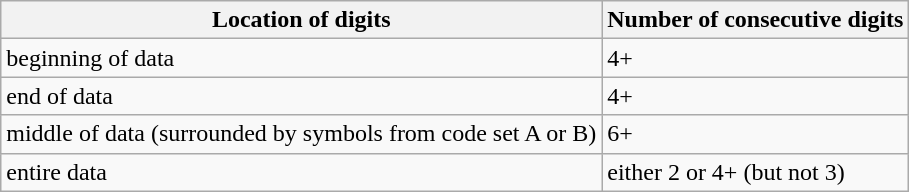<table class="wikitable">
<tr>
<th>Location of digits</th>
<th>Number of consecutive digits</th>
</tr>
<tr>
<td>beginning of data</td>
<td>4+</td>
</tr>
<tr>
<td>end of data</td>
<td>4+</td>
</tr>
<tr>
<td>middle of data (surrounded by symbols from code set A or B)</td>
<td>6+</td>
</tr>
<tr>
<td>entire data</td>
<td>either 2 or 4+ (but not 3)</td>
</tr>
</table>
